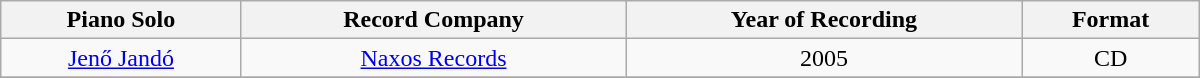<table class="wikitable" width="800px">
<tr>
<th align="center">Piano Solo</th>
<th align="center">Record Company</th>
<th align="center">Year of Recording</th>
<th align="center">Format</th>
</tr>
<tr>
<td align="center"><a href='#'>Jenő Jandó</a></td>
<td align="center"><a href='#'>Naxos Records</a></td>
<td align="center">2005</td>
<td align="center">CD</td>
</tr>
<tr>
</tr>
</table>
